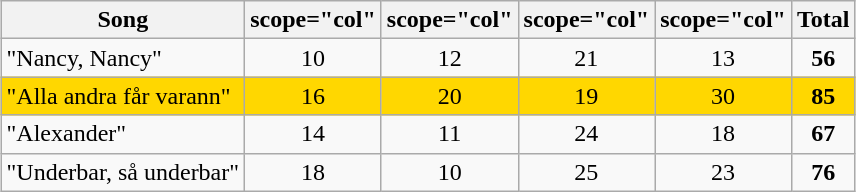<table class="wikitable plainrowheaders" style="margin: 1em auto 1em auto; text-align:center;">
<tr>
<th scope="col">Song</th>
<th>scope="col" </th>
<th>scope="col" </th>
<th>scope="col" </th>
<th>scope="col" </th>
<th scope="col">Total</th>
</tr>
<tr>
<td align=left>"Nancy, Nancy"</td>
<td>10</td>
<td>12</td>
<td>21</td>
<td>13</td>
<td><strong>56</strong></td>
</tr>
<tr style="background:gold">
<td align=left>"Alla andra får varann"</td>
<td>16</td>
<td>20</td>
<td>19</td>
<td>30</td>
<td><strong>85</strong></td>
</tr>
<tr>
<td align=left>"Alexander"</td>
<td>14</td>
<td>11</td>
<td>24</td>
<td>18</td>
<td><strong>67</strong></td>
</tr>
<tr>
<td align=left>"Underbar, så underbar"</td>
<td>18</td>
<td>10</td>
<td>25</td>
<td>23</td>
<td><strong>76</strong></td>
</tr>
</table>
